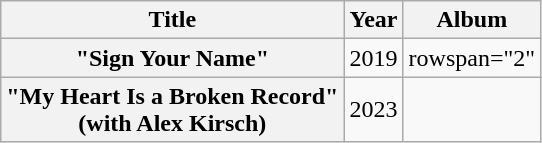<table class="wikitable plainrowheaders" style="text-align:center;">
<tr>
<th scope="col">Title</th>
<th scope="col">Year</th>
<th scope="col">Album</th>
</tr>
<tr>
<th scope="row">"Sign Your Name"</th>
<td>2019</td>
<td>rowspan="2" </td>
</tr>
<tr>
<th scope="row">"My Heart Is a Broken Record"<br><span>(with Alex Kirsch)</span></th>
<td>2023</td>
</tr>
</table>
